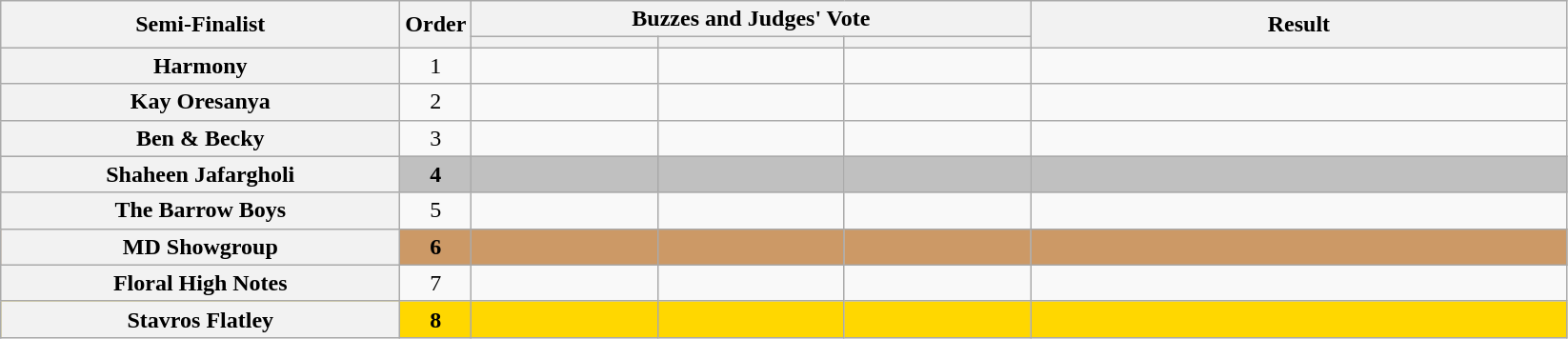<table class="wikitable plainrowheaders sortable" style="text-align:center;">
<tr>
<th scope="col" rowspan=2 class="unsortable" style="width:17em;">Semi-Finalist</th>
<th scope="col" rowspan=2 style="width:1em;">Order</th>
<th scope="col" colspan=3 class="unsortable" style="width:24em;">Buzzes and Judges' Vote</th>
<th scope="col" rowspan=2 style="width:23em;">Result </th>
</tr>
<tr>
<th scope="col" class="unsortable" style="width:6em;"></th>
<th scope="col" class="unsortable" style="width:6em;"></th>
<th scope="col" class="unsortable" style="width:6em;"></th>
</tr>
<tr>
<th scope="row">Harmony</th>
<td>1</td>
<td style="text-align:center;"></td>
<td style="text-align:center;"></td>
<td style="text-align:center;"></td>
<td></td>
</tr>
<tr>
<th scope="row">Kay Oresanya</th>
<td>2</td>
<td style="text-align:center;"></td>
<td style="text-align:center;"></td>
<td style="text-align:center;"></td>
<td></td>
</tr>
<tr>
<th scope="row">Ben & Becky</th>
<td>3</td>
<td style="text-align:center;"></td>
<td style="text-align:center;"></td>
<td style="text-align:center;"></td>
<td></td>
</tr>
<tr bgcolor=silver>
<th scope="row"><strong>Shaheen Jafargholi</strong></th>
<td><strong>4</strong></td>
<td style="text-align:center;"></td>
<td style="text-align:center;"></td>
<td style="text-align:center;"></td>
<td><strong></strong></td>
</tr>
<tr>
<th scope="row">The Barrow Boys</th>
<td>5</td>
<td style="text-align:center;"></td>
<td style="text-align:center;"></td>
<td style="text-align:center;"></td>
<td></td>
</tr>
<tr bgcolor=#c96>
<th scope="row"><strong>MD Showgroup</strong></th>
<td><strong>6</strong></td>
<td style="text-align:center;"></td>
<td style="text-align:center;"></td>
<td style="text-align:center;"></td>
<td><strong></strong></td>
</tr>
<tr>
<th scope="row">Floral High Notes</th>
<td>7</td>
<td style="text-align:center;"></td>
<td style="text-align:center;"></td>
<td style="text-align:center;"></td>
<td></td>
</tr>
<tr bgcolor=gold>
<th scope="row"><strong>Stavros Flatley</strong></th>
<td><strong>8</strong></td>
<td style="text-align:center;"></td>
<td style="text-align:center;"></td>
<td style="text-align:center;"></td>
<td><strong></strong></td>
</tr>
</table>
